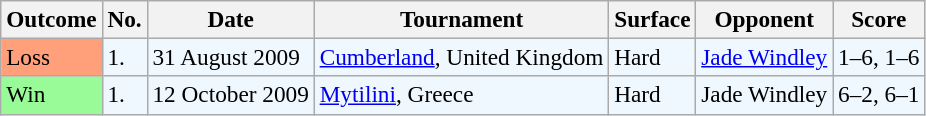<table class="sortable wikitable" style=font-size:97%>
<tr>
<th>Outcome</th>
<th>No.</th>
<th>Date</th>
<th>Tournament</th>
<th>Surface</th>
<th>Opponent</th>
<th class="unsortable">Score</th>
</tr>
<tr bgcolor="#f0f8ff">
<td style="background:#ffa07a;">Loss</td>
<td>1.</td>
<td>31 August 2009</td>
<td><a href='#'>Cumberland</a>, United Kingdom</td>
<td>Hard</td>
<td> <a href='#'>Jade Windley</a></td>
<td>1–6, 1–6</td>
</tr>
<tr bgcolor="#f0f8ff">
<td style="background:#98fb98;">Win</td>
<td>1.</td>
<td>12 October 2009</td>
<td><a href='#'>Mytilini</a>, Greece</td>
<td>Hard</td>
<td> Jade Windley</td>
<td>6–2, 6–1</td>
</tr>
</table>
